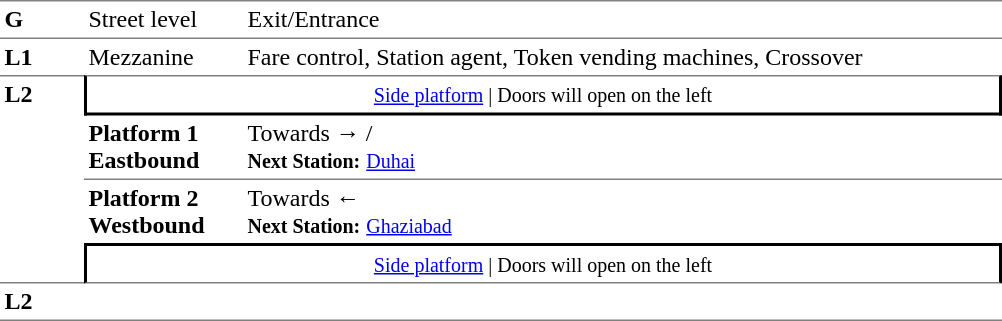<table table border=0 cellspacing=0 cellpadding=3>
<tr>
<td style="border-bottom:solid 1px gray;border-top:solid 1px gray;" width=50 valign=top><strong>G</strong></td>
<td style="border-top:solid 1px gray;border-bottom:solid 1px gray;" width=100 valign=top>Street level</td>
<td style="border-top:solid 1px gray;border-bottom:solid 1px gray;" width=500 valign=top>Exit/Entrance</td>
</tr>
<tr>
<td valign=top><strong>L1</strong></td>
<td valign=top>Mezzanine</td>
<td valign=top>Fare control, Station agent, Token vending machines, Crossover</td>
</tr>
<tr>
<td style="border-top:solid 1px gray;border-bottom:solid 1px gray;" width=50 rowspan=4 valign=top><strong>L2</strong></td>
<td style="border-top:solid 1px gray;border-right:solid 2px black;border-left:solid 2px black;border-bottom:solid 2px black;text-align:center;" colspan=2><small><a href='#'>Side platform</a> | Doors will open on the left </small></td>
</tr>
<tr>
<td style="border-bottom:solid 1px gray;" width=100><span><strong>Platform 1</strong><br><strong>Eastbound</strong></span></td>
<td style="border-bottom:solid 1px gray;" width=500>Towards →   /  <br><small><strong>Next Station:</strong></small> <small><a href='#'>Duhai</a></small></td>
</tr>
<tr>
<td><span><strong>Platform 2</strong><br><strong>Westbound</strong></span></td>
<td>Towards ←  <br><small><strong>Next Station:</strong></small> <small><a href='#'>Ghaziabad</a></small></td>
</tr>
<tr>
<td style="border-top:solid 2px black;border-right:solid 2px black;border-left:solid 2px black;border-bottom:solid 1px gray;" colspan=2  align=center><small><a href='#'>Side platform</a> | Doors will open on the left </small></td>
</tr>
<tr>
<td style="border-bottom:solid 1px gray;" width=50 rowspan=2 valign=top><strong>L2</strong></td>
<td style="border-bottom:solid 1px gray;" width=100></td>
<td style="border-bottom:solid 1px gray;" width=500></td>
</tr>
<tr>
</tr>
</table>
